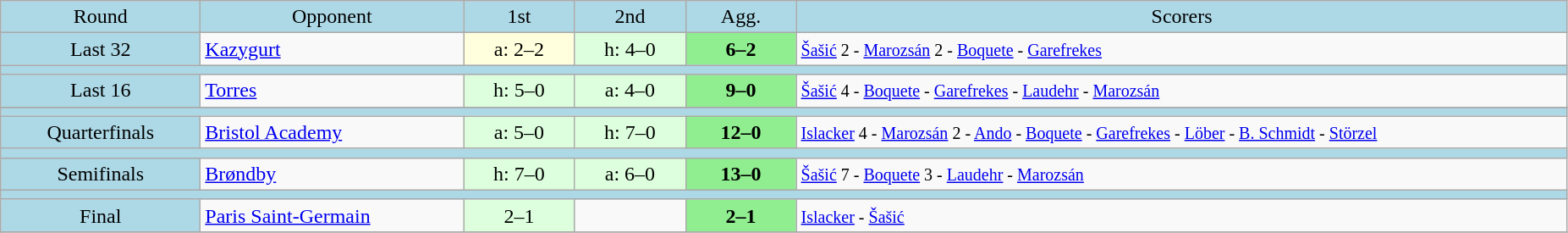<table class="wikitable" style="text-align:center">
<tr bgcolor=lightblue>
<td width=150px>Round</td>
<td width=200px>Opponent</td>
<td width=80px>1st</td>
<td width=80px>2nd</td>
<td width=80px>Agg.</td>
<td width=600px>Scorers</td>
</tr>
<tr>
<td bgcolor=lightblue>Last 32</td>
<td align=left> <a href='#'>Kazygurt</a></td>
<td bgcolor="#ffffdd">a: 2–2</td>
<td bgcolor="#ddffdd">h: 4–0</td>
<td bgcolor=lightgreen><strong>6–2</strong></td>
<td align=left><small><a href='#'>Šašić</a> 2 - <a href='#'>Marozsán</a> 2 - <a href='#'>Boquete</a> - <a href='#'>Garefrekes</a></small></td>
</tr>
<tr bgcolor=lightblue>
<td colspan=6></td>
</tr>
<tr>
<td bgcolor=lightblue>Last 16</td>
<td align=left> <a href='#'>Torres</a></td>
<td bgcolor="#ddffdd">h: 5–0</td>
<td bgcolor="#ddffdd">a: 4–0</td>
<td bgcolor=lightgreen><strong>9–0</strong></td>
<td align=left><small><a href='#'>Šašić</a> 4 - <a href='#'>Boquete</a> - <a href='#'>Garefrekes</a> - <a href='#'>Laudehr</a> - <a href='#'>Marozsán</a></small></td>
</tr>
<tr>
</tr>
<tr bgcolor=lightblue>
<td colspan=6></td>
</tr>
<tr>
<td bgcolor=lightblue>Quarterfinals</td>
<td align=left> <a href='#'>Bristol Academy</a></td>
<td bgcolor="#ddffdd">a: 5–0</td>
<td bgcolor="#ddffdd">h: 7–0</td>
<td bgcolor=lightgreen><strong>12–0</strong></td>
<td align=left><small><a href='#'>Islacker</a> 4 - <a href='#'>Marozsán</a> 2 - <a href='#'>Ando</a> - <a href='#'>Boquete</a> - <a href='#'>Garefrekes</a> - <a href='#'>Löber</a> - <a href='#'>B. Schmidt</a> - <a href='#'>Störzel</a></small></td>
</tr>
<tr bgcolor=lightblue>
<td colspan=6></td>
</tr>
<tr>
<td bgcolor=lightblue>Semifinals</td>
<td align=left> <a href='#'>Brøndby</a></td>
<td bgcolor="#ddffdd">h: 7–0</td>
<td bgcolor="#ddffdd">a: 6–0</td>
<td bgcolor=lightgreen><strong>13–0</strong></td>
<td align=left><small><a href='#'>Šašić</a> 7 - <a href='#'>Boquete</a> 3 - <a href='#'>Laudehr</a> - <a href='#'>Marozsán</a></small></td>
</tr>
<tr bgcolor=lightblue>
<td colspan=6></td>
</tr>
<tr>
<td bgcolor=lightblue>Final</td>
<td align=left> <a href='#'>Paris Saint-Germain</a></td>
<td bgcolor="#ddffdd">2–1</td>
<td></td>
<td bgcolor=lightgreen><strong>2–1</strong></td>
<td align=left><small><a href='#'>Islacker</a> - <a href='#'>Šašić</a></small></td>
</tr>
<tr>
</tr>
</table>
